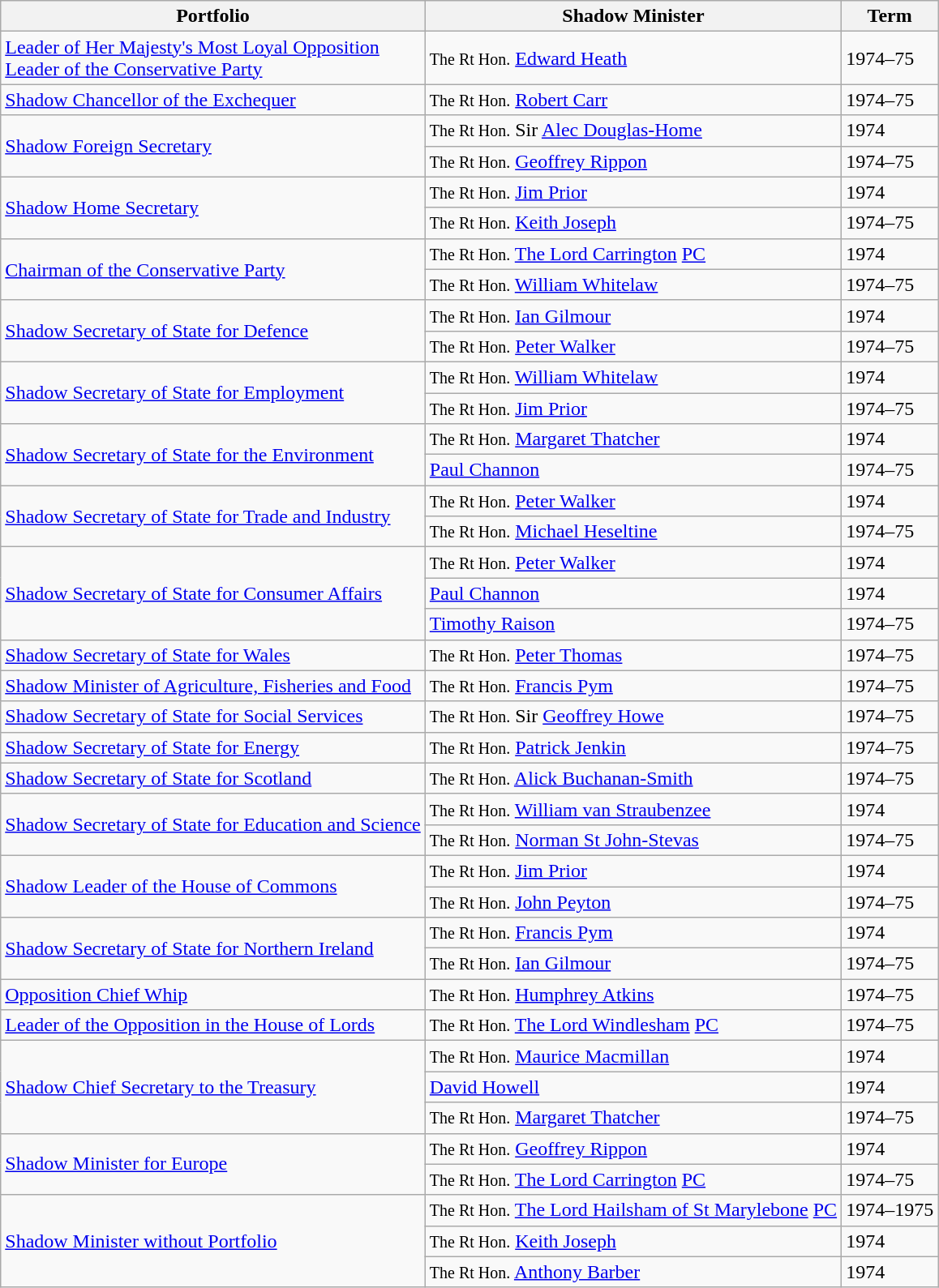<table class=wikitable>
<tr>
<th>Portfolio</th>
<th>Shadow Minister</th>
<th>Term</th>
</tr>
<tr>
<td><a href='#'>Leader of Her Majesty's Most Loyal Opposition</a><br><a href='#'>Leader of the Conservative Party</a></td>
<td><small>The Rt Hon.</small> <a href='#'>Edward Heath</a></td>
<td>1974–75</td>
</tr>
<tr>
<td><a href='#'>Shadow Chancellor of the Exchequer</a></td>
<td><small>The Rt Hon.</small> <a href='#'>Robert Carr</a></td>
<td>1974–75</td>
</tr>
<tr>
<td rowspan=2><a href='#'>Shadow Foreign Secretary</a></td>
<td><small>The Rt Hon.</small> Sir <a href='#'>Alec Douglas-Home</a></td>
<td>1974</td>
</tr>
<tr>
<td><small>The Rt Hon.</small> <a href='#'>Geoffrey Rippon</a></td>
<td>1974–75</td>
</tr>
<tr>
<td rowspan=2><a href='#'>Shadow Home Secretary</a></td>
<td><small>The Rt Hon.</small> <a href='#'>Jim Prior</a></td>
<td>1974</td>
</tr>
<tr>
<td><small>The Rt Hon.</small> <a href='#'>Keith Joseph</a></td>
<td>1974–75</td>
</tr>
<tr>
<td rowspan=2><a href='#'>Chairman of the Conservative Party</a></td>
<td><small>The Rt Hon.</small> <a href='#'>The Lord Carrington</a> <a href='#'>PC</a></td>
<td>1974</td>
</tr>
<tr>
<td><small>The Rt Hon.</small> <a href='#'>William Whitelaw</a></td>
<td>1974–75</td>
</tr>
<tr>
<td rowspan=2><a href='#'>Shadow Secretary of State for Defence</a></td>
<td><small>The Rt Hon.</small> <a href='#'>Ian Gilmour</a></td>
<td>1974</td>
</tr>
<tr>
<td><small>The Rt Hon.</small> <a href='#'>Peter Walker</a></td>
<td>1974–75</td>
</tr>
<tr>
<td rowspan=2><a href='#'>Shadow Secretary of State for Employment</a></td>
<td><small>The Rt Hon.</small> <a href='#'>William Whitelaw</a></td>
<td>1974</td>
</tr>
<tr>
<td><small>The Rt Hon.</small> <a href='#'>Jim Prior</a></td>
<td>1974–75</td>
</tr>
<tr>
<td rowspan=2><a href='#'>Shadow Secretary of State for the Environment</a></td>
<td><small>The Rt Hon.</small> <a href='#'>Margaret Thatcher</a></td>
<td>1974</td>
</tr>
<tr>
<td><a href='#'>Paul Channon</a></td>
<td>1974–75</td>
</tr>
<tr>
<td rowspan=2><a href='#'>Shadow Secretary of State for Trade and Industry</a></td>
<td><small>The Rt Hon.</small> <a href='#'>Peter Walker</a></td>
<td>1974</td>
</tr>
<tr>
<td><small>The Rt Hon.</small> <a href='#'>Michael Heseltine</a></td>
<td>1974–75</td>
</tr>
<tr>
<td rowspan=3><a href='#'>Shadow Secretary of State for Consumer Affairs</a></td>
<td><small>The Rt Hon.</small> <a href='#'>Peter Walker</a></td>
<td>1974</td>
</tr>
<tr>
<td><a href='#'>Paul Channon</a></td>
<td>1974</td>
</tr>
<tr>
<td><a href='#'>Timothy Raison</a></td>
<td>1974–75</td>
</tr>
<tr>
<td><a href='#'>Shadow Secretary of State for Wales</a></td>
<td><small>The Rt Hon.</small> <a href='#'>Peter Thomas</a></td>
<td>1974–75</td>
</tr>
<tr>
<td><a href='#'>Shadow Minister of Agriculture, Fisheries and Food</a></td>
<td><small>The Rt Hon.</small> <a href='#'>Francis Pym</a></td>
<td>1974–75</td>
</tr>
<tr>
<td><a href='#'>Shadow Secretary of State for Social Services</a></td>
<td><small>The Rt Hon.</small> Sir <a href='#'>Geoffrey Howe</a></td>
<td>1974–75</td>
</tr>
<tr>
<td><a href='#'>Shadow Secretary of State for Energy</a></td>
<td><small>The Rt Hon.</small> <a href='#'>Patrick Jenkin</a></td>
<td>1974–75</td>
</tr>
<tr>
<td><a href='#'>Shadow Secretary of State for Scotland</a></td>
<td><small>The Rt Hon.</small> <a href='#'>Alick Buchanan-Smith</a></td>
<td>1974–75</td>
</tr>
<tr>
<td rowspan=2><a href='#'>Shadow Secretary of State for Education and Science</a></td>
<td><small>The Rt Hon.</small> <a href='#'>William van Straubenzee</a></td>
<td>1974</td>
</tr>
<tr>
<td><small>The Rt Hon.</small> <a href='#'>Norman St John-Stevas</a></td>
<td>1974–75</td>
</tr>
<tr>
<td rowspan=2><a href='#'>Shadow Leader of the House of Commons</a></td>
<td><small>The Rt Hon.</small> <a href='#'>Jim Prior</a></td>
<td>1974</td>
</tr>
<tr>
<td><small>The Rt Hon.</small> <a href='#'>John Peyton</a></td>
<td>1974–75</td>
</tr>
<tr>
<td rowspan=2><a href='#'>Shadow Secretary of State for Northern Ireland</a></td>
<td><small>The Rt Hon.</small> <a href='#'>Francis Pym</a></td>
<td>1974</td>
</tr>
<tr>
<td><small>The Rt Hon.</small> <a href='#'>Ian Gilmour</a></td>
<td>1974–75</td>
</tr>
<tr>
<td><a href='#'>Opposition Chief Whip</a></td>
<td><small>The Rt Hon.</small> <a href='#'>Humphrey Atkins</a></td>
<td>1974–75</td>
</tr>
<tr>
<td><a href='#'>Leader of the Opposition in the House of Lords</a></td>
<td><small>The Rt Hon.</small> <a href='#'>The Lord Windlesham</a> <a href='#'>PC</a></td>
<td>1974–75</td>
</tr>
<tr>
<td rowspan=3><a href='#'>Shadow Chief Secretary to the Treasury</a></td>
<td><small>The Rt Hon.</small> <a href='#'>Maurice Macmillan</a></td>
<td>1974</td>
</tr>
<tr>
<td><a href='#'>David Howell</a></td>
<td>1974</td>
</tr>
<tr>
<td><small>The Rt Hon.</small> <a href='#'>Margaret Thatcher</a></td>
<td>1974–75</td>
</tr>
<tr>
<td rowspan=2><a href='#'>Shadow Minister for Europe</a></td>
<td><small>The Rt Hon.</small> <a href='#'>Geoffrey Rippon</a></td>
<td>1974</td>
</tr>
<tr>
<td><small>The Rt Hon.</small> <a href='#'>The Lord Carrington</a> <a href='#'>PC</a></td>
<td>1974–75</td>
</tr>
<tr>
<td rowspan=3><a href='#'>Shadow Minister without Portfolio</a></td>
<td><small>The Rt Hon.</small> <a href='#'>The Lord Hailsham of St Marylebone</a> <a href='#'>PC</a></td>
<td>1974–1975</td>
</tr>
<tr>
<td><small>The Rt Hon.</small> <a href='#'>Keith Joseph</a></td>
<td>1974</td>
</tr>
<tr>
<td><small>The Rt Hon.</small> <a href='#'>Anthony Barber</a></td>
<td>1974</td>
</tr>
</table>
